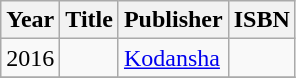<table class="wikitable">
<tr>
<th>Year</th>
<th>Title</th>
<th>Publisher</th>
<th>ISBN</th>
</tr>
<tr>
<td>2016</td>
<td></td>
<td><a href='#'>Kodansha</a></td>
<td></td>
</tr>
<tr>
</tr>
</table>
